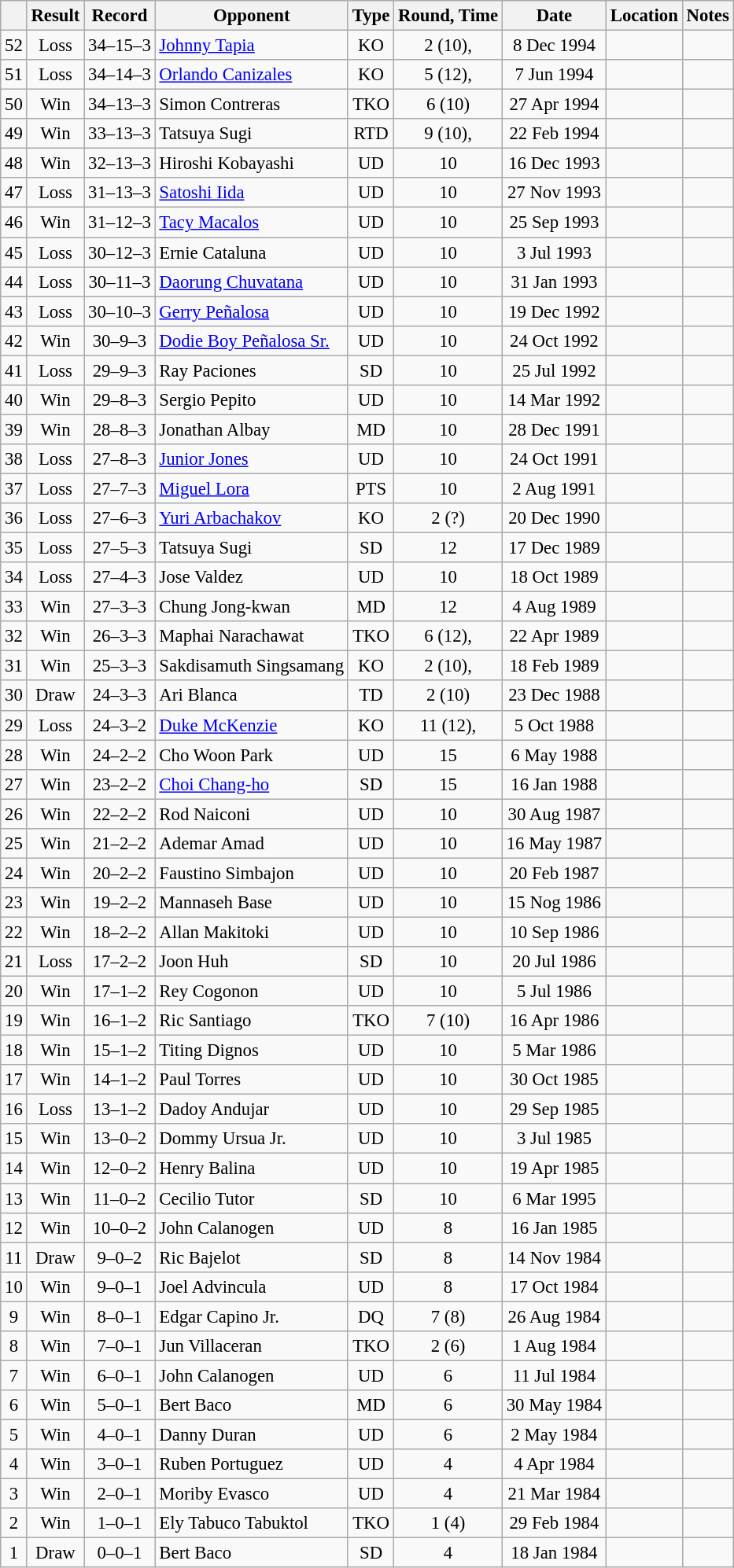<table class="wikitable" style="text-align:center; font-size:95%">
<tr>
<th></th>
<th>Result</th>
<th>Record</th>
<th>Opponent</th>
<th>Type</th>
<th>Round, Time</th>
<th>Date</th>
<th>Location</th>
<th>Notes</th>
</tr>
<tr>
<td>52</td>
<td>Loss</td>
<td>34–15–3</td>
<td style="text-align:left;"><a href='#'>Johnny Tapia</a></td>
<td>KO</td>
<td>2 (10), </td>
<td>8 Dec 1994</td>
<td style="text-align:left;"></td>
<td></td>
</tr>
<tr>
<td>51</td>
<td>Loss</td>
<td>34–14–3</td>
<td style="text-align:left;"><a href='#'>Orlando Canizales</a></td>
<td>KO</td>
<td>5 (12), </td>
<td>7 Jun 1994</td>
<td style="text-align:left;"></td>
<td style="text-align:left;"></td>
</tr>
<tr>
<td>50</td>
<td>Win</td>
<td>34–13–3</td>
<td style="text-align:left;">Simon Contreras</td>
<td>TKO</td>
<td>6 (10)</td>
<td>27 Apr 1994</td>
<td style="text-align:left;"></td>
<td></td>
</tr>
<tr>
<td>49</td>
<td>Win</td>
<td>33–13–3</td>
<td style="text-align:left;">Tatsuya Sugi</td>
<td>RTD</td>
<td>9 (10), </td>
<td>22 Feb 1994</td>
<td style="text-align:left;"></td>
<td></td>
</tr>
<tr>
<td>48</td>
<td>Win</td>
<td>32–13–3</td>
<td style="text-align:left;">Hiroshi Kobayashi</td>
<td>UD</td>
<td>10</td>
<td>16 Dec 1993</td>
<td style="text-align:left;"></td>
<td></td>
</tr>
<tr>
<td>47</td>
<td>Loss</td>
<td>31–13–3</td>
<td style="text-align:left;"><a href='#'>Satoshi Iida</a></td>
<td>UD</td>
<td>10</td>
<td>27 Nov 1993</td>
<td style="text-align:left;"></td>
<td></td>
</tr>
<tr>
<td>46</td>
<td>Win</td>
<td>31–12–3</td>
<td style="text-align:left;"><a href='#'>Tacy Macalos</a></td>
<td>UD</td>
<td>10</td>
<td>25 Sep 1993</td>
<td style="text-align:left;"></td>
<td></td>
</tr>
<tr>
<td>45</td>
<td>Loss</td>
<td>30–12–3</td>
<td style="text-align:left;">Ernie Cataluna</td>
<td>UD</td>
<td>10</td>
<td>3 Jul 1993</td>
<td style="text-align:left;"></td>
<td></td>
</tr>
<tr>
<td>44</td>
<td>Loss</td>
<td>30–11–3</td>
<td style="text-align:left;"><a href='#'>Daorung Chuvatana</a></td>
<td>UD</td>
<td>10</td>
<td>31 Jan 1993</td>
<td style="text-align:left;"></td>
<td></td>
</tr>
<tr>
<td>43</td>
<td>Loss</td>
<td>30–10–3</td>
<td style="text-align:left;"><a href='#'>Gerry Peñalosa</a></td>
<td>UD</td>
<td>10</td>
<td>19 Dec 1992</td>
<td style="text-align:left;"></td>
<td></td>
</tr>
<tr>
<td>42</td>
<td>Win</td>
<td>30–9–3</td>
<td style="text-align:left;"><a href='#'>Dodie Boy Peñalosa Sr.</a></td>
<td>UD</td>
<td>10</td>
<td>24 Oct 1992</td>
<td style="text-align:left;"></td>
<td></td>
</tr>
<tr>
<td>41</td>
<td>Loss</td>
<td>29–9–3</td>
<td style="text-align:left;">Ray Paciones</td>
<td>SD</td>
<td>10</td>
<td>25 Jul 1992</td>
<td style="text-align:left;"></td>
<td></td>
</tr>
<tr>
<td>40</td>
<td>Win</td>
<td>29–8–3</td>
<td style="text-align:left;">Sergio Pepito</td>
<td>UD</td>
<td>10</td>
<td>14 Mar 1992</td>
<td style="text-align:left;"></td>
<td></td>
</tr>
<tr>
<td>39</td>
<td>Win</td>
<td>28–8–3</td>
<td style="text-align:left;">Jonathan Albay</td>
<td>MD</td>
<td>10</td>
<td>28 Dec 1991</td>
<td style="text-align:left;"></td>
<td></td>
</tr>
<tr>
<td>38</td>
<td>Loss</td>
<td>27–8–3</td>
<td style="text-align:left;"><a href='#'>Junior Jones</a></td>
<td>UD</td>
<td>10</td>
<td>24 Oct 1991</td>
<td style="text-align:left;"></td>
<td></td>
</tr>
<tr>
<td>37</td>
<td>Loss</td>
<td>27–7–3</td>
<td style="text-align:left;"><a href='#'>Miguel Lora</a></td>
<td>PTS</td>
<td>10</td>
<td>2 Aug 1991</td>
<td style="text-align:left;"></td>
<td></td>
</tr>
<tr>
<td>36</td>
<td>Loss</td>
<td>27–6–3</td>
<td style="text-align:left;"><a href='#'>Yuri Arbachakov</a></td>
<td>KO</td>
<td>2 (?)</td>
<td>20 Dec 1990</td>
<td style="text-align:left;"></td>
<td></td>
</tr>
<tr>
<td>35</td>
<td>Loss</td>
<td>27–5–3</td>
<td style="text-align:left;">Tatsuya Sugi</td>
<td>SD</td>
<td>12</td>
<td>17 Dec 1989</td>
<td style="text-align:left;"></td>
<td style="text-align:left;"></td>
</tr>
<tr>
<td>34</td>
<td>Loss</td>
<td>27–4–3</td>
<td style="text-align:left;">Jose Valdez</td>
<td>UD</td>
<td>10</td>
<td>18 Oct 1989</td>
<td style="text-align:left;"></td>
<td></td>
</tr>
<tr>
<td>33</td>
<td>Win</td>
<td>27–3–3</td>
<td style="text-align:left;">Chung Jong-kwan</td>
<td>MD</td>
<td>12</td>
<td>4 Aug 1989</td>
<td style="text-align:left;"></td>
<td style="text-align:left;"></td>
</tr>
<tr>
<td>32</td>
<td>Win</td>
<td>26–3–3</td>
<td style="text-align:left;">Maphai Narachawat</td>
<td>TKO</td>
<td>6 (12), </td>
<td>22 Apr 1989</td>
<td style="text-align:left;"></td>
<td style="text-align:left;"></td>
</tr>
<tr>
<td>31</td>
<td>Win</td>
<td>25–3–3</td>
<td style="text-align:left;">Sakdisamuth Singsamang</td>
<td>KO</td>
<td>2 (10), </td>
<td>18 Feb 1989</td>
<td style="text-align:left;"></td>
<td></td>
</tr>
<tr>
<td>30</td>
<td>Draw</td>
<td>24–3–3</td>
<td style="text-align:left;">Ari Blanca</td>
<td>TD</td>
<td>2 (10)</td>
<td>23 Dec 1988</td>
<td style="text-align:left;"></td>
<td style="text-align:left;"></td>
</tr>
<tr>
<td>29</td>
<td>Loss</td>
<td>24–3–2</td>
<td style="text-align:left;"><a href='#'>Duke McKenzie</a></td>
<td>KO</td>
<td>11 (12), </td>
<td>5 Oct 1988</td>
<td style="text-align:left;"></td>
<td style="text-align:left;"></td>
</tr>
<tr>
<td>28</td>
<td>Win</td>
<td>24–2–2</td>
<td style="text-align:left;">Cho Woon Park</td>
<td>UD</td>
<td>15</td>
<td>6 May 1988</td>
<td style="text-align:left;"></td>
<td style="text-align:left;"></td>
</tr>
<tr>
<td>27</td>
<td>Win</td>
<td>23–2–2</td>
<td style="text-align:left;"><a href='#'>Choi Chang-ho</a></td>
<td>SD</td>
<td>15</td>
<td>16 Jan 1988</td>
<td style="text-align:left;"></td>
<td style="text-align:left;"></td>
</tr>
<tr>
<td>26</td>
<td>Win</td>
<td>22–2–2</td>
<td style="text-align:left;">Rod Naiconi</td>
<td>UD</td>
<td>10</td>
<td>30 Aug 1987</td>
<td style="text-align:left;"></td>
<td></td>
</tr>
<tr>
<td>25</td>
<td>Win</td>
<td>21–2–2</td>
<td style="text-align:left;">Ademar Amad</td>
<td>UD</td>
<td>10</td>
<td>16 May 1987</td>
<td style="text-align:left;"></td>
<td></td>
</tr>
<tr>
<td>24</td>
<td>Win</td>
<td>20–2–2</td>
<td style="text-align:left;">Faustino Simbajon</td>
<td>UD</td>
<td>10</td>
<td>20 Feb 1987</td>
<td style="text-align:left;"></td>
<td></td>
</tr>
<tr>
<td>23</td>
<td>Win</td>
<td>19–2–2</td>
<td style="text-align:left;">Mannaseh Base</td>
<td>UD</td>
<td>10</td>
<td>15 Nog 1986</td>
<td style="text-align:left;"></td>
<td></td>
</tr>
<tr>
<td>22</td>
<td>Win</td>
<td>18–2–2</td>
<td style="text-align:left;">Allan Makitoki</td>
<td>UD</td>
<td>10</td>
<td>10 Sep 1986</td>
<td style="text-align:left;"></td>
<td></td>
</tr>
<tr>
<td>21</td>
<td>Loss</td>
<td>17–2–2</td>
<td style="text-align:left;">Joon Huh</td>
<td>SD</td>
<td>10</td>
<td>20 Jul 1986</td>
<td style="text-align:left;"></td>
<td></td>
</tr>
<tr>
<td>20</td>
<td>Win</td>
<td>17–1–2</td>
<td style="text-align:left;">Rey Cogonon</td>
<td>UD</td>
<td>10</td>
<td>5 Jul 1986</td>
<td style="text-align:left;"></td>
<td></td>
</tr>
<tr>
<td>19</td>
<td>Win</td>
<td>16–1–2</td>
<td style="text-align:left;">Ric Santiago</td>
<td>TKO</td>
<td>7 (10)</td>
<td>16 Apr 1986</td>
<td style="text-align:left;"></td>
<td></td>
</tr>
<tr>
<td>18</td>
<td>Win</td>
<td>15–1–2</td>
<td style="text-align:left;">Titing Dignos</td>
<td>UD</td>
<td>10</td>
<td>5 Mar 1986</td>
<td style="text-align:left;"></td>
<td></td>
</tr>
<tr>
<td>17</td>
<td>Win</td>
<td>14–1–2</td>
<td style="text-align:left;">Paul Torres</td>
<td>UD</td>
<td>10</td>
<td>30 Oct 1985</td>
<td style="text-align:left;"></td>
<td></td>
</tr>
<tr>
<td>16</td>
<td>Loss</td>
<td>13–1–2</td>
<td style="text-align:left;">Dadoy Andujar</td>
<td>UD</td>
<td>10</td>
<td>29 Sep 1985</td>
<td style="text-align:left;"></td>
<td></td>
</tr>
<tr>
<td>15</td>
<td>Win</td>
<td>13–0–2</td>
<td style="text-align:left;">Dommy Ursua Jr.</td>
<td>UD</td>
<td>10</td>
<td>3 Jul 1985</td>
<td style="text-align:left;"></td>
<td></td>
</tr>
<tr>
<td>14</td>
<td>Win</td>
<td>12–0–2</td>
<td style="text-align:left;">Henry Balina</td>
<td>UD</td>
<td>10</td>
<td>19 Apr 1985</td>
<td style="text-align:left;"></td>
<td></td>
</tr>
<tr>
<td>13</td>
<td>Win</td>
<td>11–0–2</td>
<td style="text-align:left;">Cecilio Tutor</td>
<td>SD</td>
<td>10</td>
<td>6 Mar 1995</td>
<td style="text-align:left;"></td>
<td></td>
</tr>
<tr>
<td>12</td>
<td>Win</td>
<td>10–0–2</td>
<td style="text-align:left;">John Calanogen</td>
<td>UD</td>
<td>8</td>
<td>16 Jan 1985</td>
<td style="text-align:left;"></td>
<td></td>
</tr>
<tr>
<td>11</td>
<td>Draw</td>
<td>9–0–2</td>
<td style="text-align:left;">Ric Bajelot</td>
<td>SD</td>
<td>8</td>
<td>14 Nov 1984</td>
<td style="text-align:left;"></td>
<td></td>
</tr>
<tr>
<td>10</td>
<td>Win</td>
<td>9–0–1</td>
<td style="text-align:left;">Joel Advincula</td>
<td>UD</td>
<td>8</td>
<td>17 Oct 1984</td>
<td style="text-align:left;"></td>
<td></td>
</tr>
<tr>
<td>9</td>
<td>Win</td>
<td>8–0–1</td>
<td style="text-align:left;">Edgar Capino Jr.</td>
<td>DQ</td>
<td>7 (8)</td>
<td>26 Aug 1984</td>
<td style="text-align:left;"></td>
<td></td>
</tr>
<tr>
<td>8</td>
<td>Win</td>
<td>7–0–1</td>
<td style="text-align:left;">Jun Villaceran</td>
<td>TKO</td>
<td>2 (6)</td>
<td>1 Aug 1984</td>
<td style="text-align:left;"></td>
<td></td>
</tr>
<tr>
<td>7</td>
<td>Win</td>
<td>6–0–1</td>
<td style="text-align:left;">John Calanogen</td>
<td>UD</td>
<td>6</td>
<td>11 Jul 1984</td>
<td style="text-align:left;"></td>
<td></td>
</tr>
<tr>
<td>6</td>
<td>Win</td>
<td>5–0–1</td>
<td style="text-align:left;">Bert Baco</td>
<td>MD</td>
<td>6</td>
<td>30 May 1984</td>
<td style="text-align:left;"></td>
<td></td>
</tr>
<tr>
<td>5</td>
<td>Win</td>
<td>4–0–1</td>
<td style="text-align:left;">Danny Duran</td>
<td>UD</td>
<td>6</td>
<td>2 May 1984</td>
<td style="text-align:left;"></td>
<td></td>
</tr>
<tr>
<td>4</td>
<td>Win</td>
<td>3–0–1</td>
<td style="text-align:left;">Ruben Portuguez</td>
<td>UD</td>
<td>4</td>
<td>4 Apr 1984</td>
<td style="text-align:left;"></td>
<td></td>
</tr>
<tr>
<td>3</td>
<td>Win</td>
<td>2–0–1</td>
<td style="text-align:left;">Moriby Evasco</td>
<td>UD</td>
<td>4</td>
<td>21 Mar 1984</td>
<td style="text-align:left;"></td>
<td></td>
</tr>
<tr>
<td>2</td>
<td>Win</td>
<td>1–0–1</td>
<td style="text-align:left;">Ely Tabuco Tabuktol</td>
<td>TKO</td>
<td>1 (4)</td>
<td>29 Feb 1984</td>
<td style="text-align:left;"></td>
<td></td>
</tr>
<tr>
<td>1</td>
<td>Draw</td>
<td>0–0–1</td>
<td style="text-align:left;">Bert Baco</td>
<td>SD</td>
<td>4</td>
<td>18 Jan 1984</td>
<td style="text-align:left;"></td>
<td></td>
</tr>
</table>
